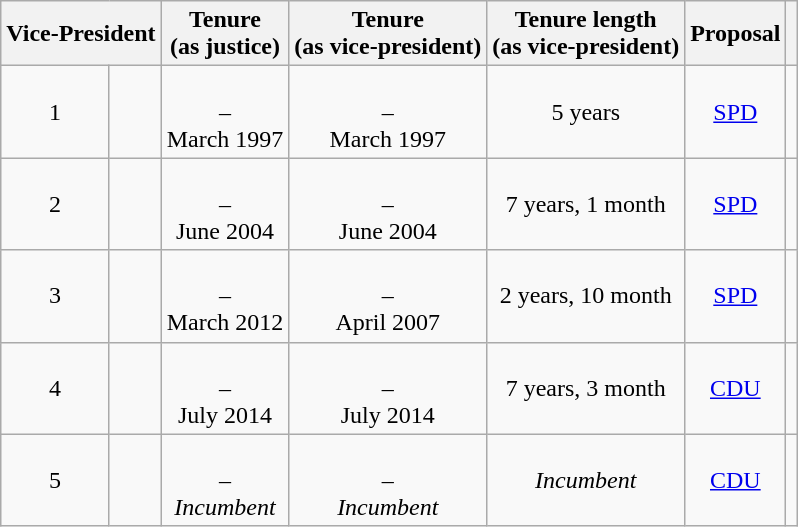<table class="wikitable sortable" style="text-align: center;">
<tr>
<th colspan="2" scope="col">Vice-President</th>
<th scope="col">Tenure<br>(as justice)</th>
<th scope="col">Tenure<br>(as vice-president)</th>
<th scope="col">Tenure length<br>(as vice-president)</th>
<th scope="col">Proposal</th>
<th scope="col" class="unsortable"><strong></strong></th>
</tr>
<tr>
<td>1</td>
<td></td>
<td><br>–<br>March 1997</td>
<td><br>–<br>March 1997</td>
<td>5 years</td>
<td data-sort-value="FDP"><a href='#'>SPD</a></td>
<td></td>
</tr>
<tr>
<td>2</td>
<td></td>
<td><br>–<br>June 2004</td>
<td><br>–<br>June 2004</td>
<td>7 years, 1 month</td>
<td><a href='#'>SPD</a></td>
<td></td>
</tr>
<tr>
<td>3</td>
<td></td>
<td><br>–<br>March 2012</td>
<td><br>–<br>April 2007</td>
<td>2 years, 10 month</td>
<td><a href='#'>SPD</a></td>
<td></td>
</tr>
<tr>
<td>4</td>
<td></td>
<td><br>–<br>July 2014</td>
<td><br>–<br>July 2014</td>
<td>7 years, 3 month</td>
<td><a href='#'>CDU</a></td>
<td></td>
</tr>
<tr>
<td>5</td>
<td></td>
<td><br>–<br><em>Incumbent</em></td>
<td><br>–<br><em>Incumbent</em></td>
<td><em>Incumbent</em></td>
<td><a href='#'>CDU</a></td>
<td></td>
</tr>
</table>
